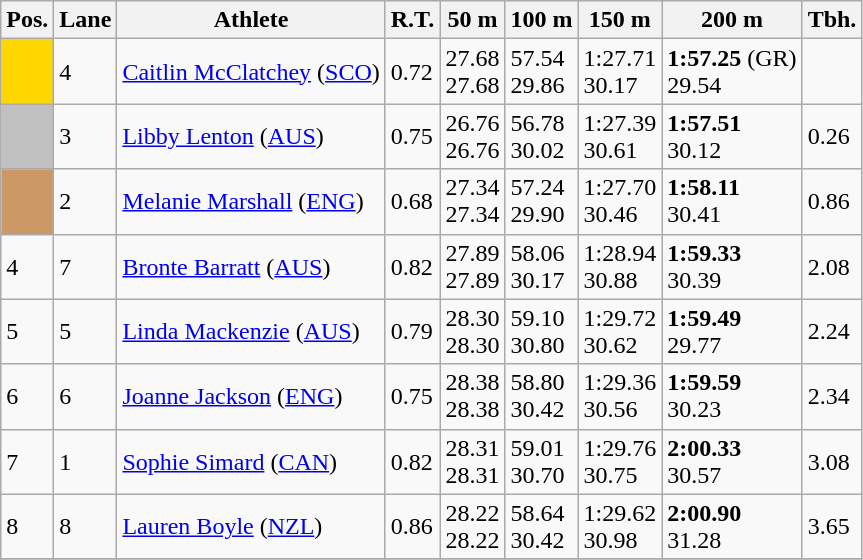<table class="wikitable">
<tr>
<th>Pos.</th>
<th>Lane</th>
<th>Athlete</th>
<th>R.T.</th>
<th>50 m</th>
<th>100 m</th>
<th>150 m</th>
<th>200 m</th>
<th>Tbh.</th>
</tr>
<tr>
<td style="text-align:center;background-color:gold;"></td>
<td>4</td>
<td> <a href='#'>Caitlin McClatchey</a> (<a href='#'>SCO</a>)</td>
<td>0.72</td>
<td>27.68<br>27.68</td>
<td>57.54<br>29.86</td>
<td>1:27.71<br>30.17</td>
<td><strong>1:57.25</strong> (GR)<br>29.54</td>
<td> </td>
</tr>
<tr>
<td style="text-align:center;background-color:silver;"></td>
<td>3</td>
<td> <a href='#'>Libby Lenton</a> (<a href='#'>AUS</a>)</td>
<td>0.75</td>
<td>26.76<br>26.76</td>
<td>56.78<br>30.02</td>
<td>1:27.39<br>30.61</td>
<td><strong>1:57.51</strong><br>30.12</td>
<td>0.26</td>
</tr>
<tr>
<td style="text-align:center;background-color:#cc9966;"></td>
<td>2</td>
<td> <a href='#'>Melanie Marshall</a> (<a href='#'>ENG</a>)</td>
<td>0.68</td>
<td>27.34<br>27.34</td>
<td>57.24<br>29.90</td>
<td>1:27.70<br>30.46</td>
<td><strong>1:58.11</strong><br>30.41</td>
<td>0.86</td>
</tr>
<tr>
<td>4</td>
<td>7</td>
<td> <a href='#'>Bronte Barratt</a> (<a href='#'>AUS</a>)</td>
<td>0.82</td>
<td>27.89<br>27.89</td>
<td>58.06<br>30.17</td>
<td>1:28.94<br>30.88</td>
<td><strong>1:59.33</strong><br>30.39</td>
<td>2.08</td>
</tr>
<tr>
<td>5</td>
<td>5</td>
<td> <a href='#'>Linda Mackenzie</a> (<a href='#'>AUS</a>)</td>
<td>0.79</td>
<td>28.30<br>28.30</td>
<td>59.10<br>30.80</td>
<td>1:29.72<br>30.62</td>
<td><strong>1:59.49</strong><br>29.77</td>
<td>2.24</td>
</tr>
<tr>
<td>6</td>
<td>6</td>
<td> <a href='#'>Joanne Jackson</a> (<a href='#'>ENG</a>)</td>
<td>0.75</td>
<td>28.38<br>28.38</td>
<td>58.80<br>30.42</td>
<td>1:29.36<br>30.56</td>
<td><strong>1:59.59</strong><br>30.23</td>
<td>2.34</td>
</tr>
<tr>
<td>7</td>
<td>1</td>
<td> <a href='#'>Sophie Simard</a> (<a href='#'>CAN</a>)</td>
<td>0.82</td>
<td>28.31<br>28.31</td>
<td>59.01<br>30.70</td>
<td>1:29.76<br>30.75</td>
<td><strong>2:00.33</strong><br>30.57</td>
<td>3.08</td>
</tr>
<tr>
<td>8</td>
<td>8</td>
<td> <a href='#'>Lauren Boyle</a> (<a href='#'>NZL</a>)</td>
<td>0.86</td>
<td>28.22<br>28.22</td>
<td>58.64<br>30.42</td>
<td>1:29.62<br>30.98</td>
<td><strong>2:00.90</strong><br>31.28</td>
<td>3.65</td>
</tr>
<tr>
</tr>
</table>
